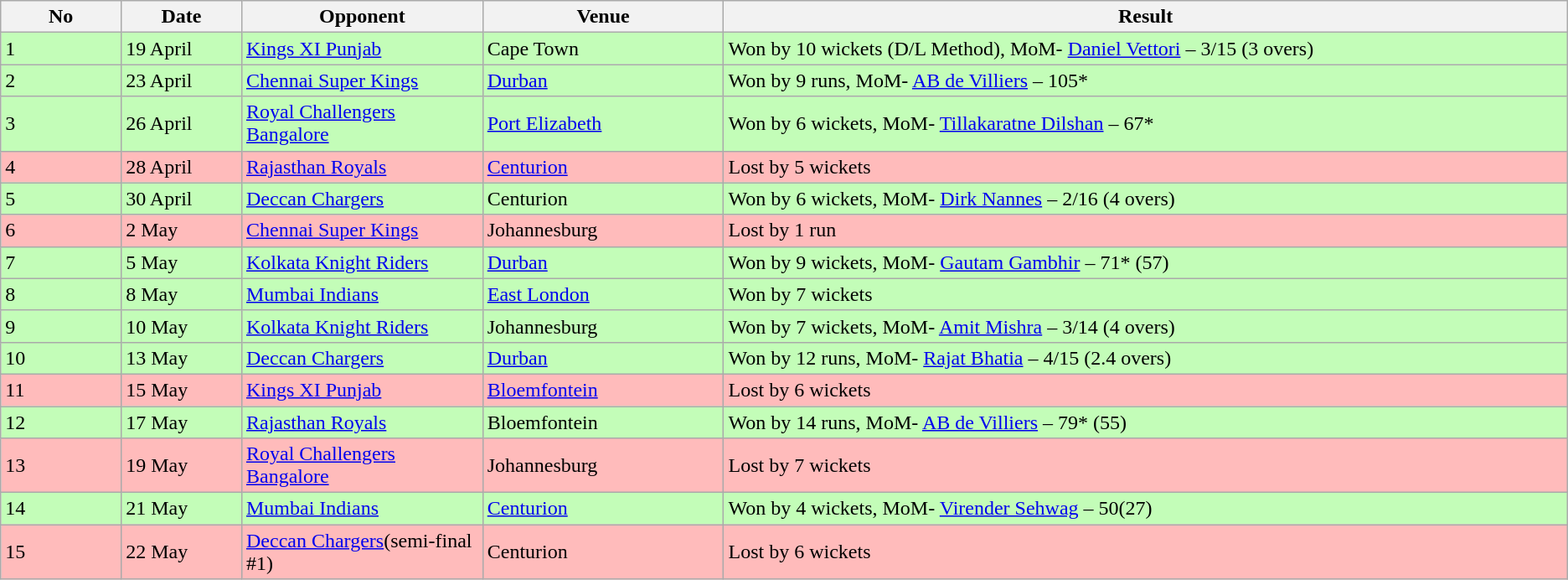<table class="wikitable sortable">
<tr>
<th style="width:5%;">No</th>
<th style="width:5%;">Date</th>
<th style="width:10%;">Opponent</th>
<th style="width:10%;">Venue</th>
<th style="width:35%;">Result</th>
</tr>
<tr style="background:#c3fdb8;">
<td>1</td>
<td>19 April</td>
<td><a href='#'>Kings XI Punjab</a></td>
<td>Cape Town</td>
<td>Won by 10 wickets (D/L Method), MoM- <a href='#'>Daniel Vettori</a> – 3/15 (3 overs)</td>
</tr>
<tr style="background:#c3fdb8;">
<td>2</td>
<td>23 April</td>
<td><a href='#'>Chennai Super Kings</a></td>
<td><a href='#'>Durban</a></td>
<td>Won by 9 runs, MoM-  <a href='#'>AB de Villiers</a> – 105*</td>
</tr>
<tr style="background:#c3fdb8;">
<td>3</td>
<td>26 April</td>
<td><a href='#'>Royal Challengers Bangalore</a></td>
<td><a href='#'>Port Elizabeth</a></td>
<td>Won by 6 wickets, MoM-  <a href='#'>Tillakaratne Dilshan</a> – 67*</td>
</tr>
<tr style="background:#fbb;">
<td>4</td>
<td>28 April</td>
<td><a href='#'>Rajasthan Royals</a></td>
<td><a href='#'>Centurion</a></td>
<td>Lost by 5 wickets</td>
</tr>
<tr style="background:#c3fdb8;">
<td>5</td>
<td>30 April</td>
<td><a href='#'>Deccan Chargers</a></td>
<td>Centurion</td>
<td>Won by 6 wickets, MoM-  <a href='#'>Dirk Nannes</a> – 2/16 (4 overs)</td>
</tr>
<tr style="background:#fbb;">
<td>6</td>
<td>2 May</td>
<td><a href='#'>Chennai Super Kings</a></td>
<td>Johannesburg</td>
<td>Lost by 1 run</td>
</tr>
<tr style="background:#c3fdb8;">
<td>7</td>
<td>5 May</td>
<td><a href='#'>Kolkata Knight Riders</a></td>
<td><a href='#'>Durban</a></td>
<td>Won by 9 wickets, MoM-  <a href='#'>Gautam Gambhir</a> – 71* (57)</td>
</tr>
<tr style="background:#c3fdb8;">
<td>8</td>
<td>8 May</td>
<td><a href='#'>Mumbai Indians</a></td>
<td><a href='#'>East London</a></td>
<td>Won by 7 wickets</td>
</tr>
<tr style="background:#c3fdb8;"MoM-  >
<td>9</td>
<td>10 May</td>
<td><a href='#'>Kolkata Knight Riders</a></td>
<td>Johannesburg</td>
<td>Won by 7 wickets, MoM-  <a href='#'>Amit Mishra</a> – 3/14 (4 overs)</td>
</tr>
<tr style="background:#c3fdb8;">
<td>10</td>
<td>13 May</td>
<td><a href='#'>Deccan Chargers</a></td>
<td><a href='#'>Durban</a></td>
<td>Won by 12 runs, MoM-  <a href='#'>Rajat Bhatia</a> – 4/15 (2.4 overs)</td>
</tr>
<tr style="background:#fbb;">
<td>11</td>
<td>15 May</td>
<td><a href='#'>Kings XI Punjab</a></td>
<td><a href='#'>Bloemfontein</a></td>
<td>Lost by 6 wickets</td>
</tr>
<tr style="background:#c3fdb8;">
<td>12</td>
<td>17 May</td>
<td><a href='#'>Rajasthan Royals</a></td>
<td>Bloemfontein</td>
<td>Won by 14 runs, MoM-  <a href='#'>AB de Villiers</a> – 79* (55)</td>
</tr>
<tr style="background:#fbb;">
<td>13</td>
<td>19 May</td>
<td><a href='#'>Royal Challengers Bangalore</a></td>
<td>Johannesburg</td>
<td>Lost by 7 wickets</td>
</tr>
<tr style="background:#c3fdb8;">
<td>14</td>
<td>21 May</td>
<td><a href='#'>Mumbai Indians</a></td>
<td><a href='#'>Centurion</a></td>
<td>Won by 4 wickets, MoM-  <a href='#'>Virender Sehwag</a> – 50(27)</td>
</tr>
<tr style="background:#fbb;">
<td>15</td>
<td>22 May</td>
<td><a href='#'>Deccan Chargers</a>(semi-final #1)</td>
<td>Centurion</td>
<td>Lost by 6 wickets</td>
</tr>
</table>
